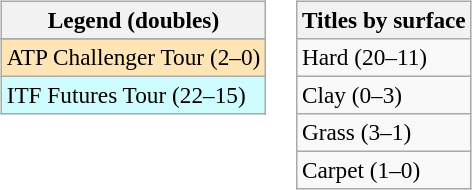<table>
<tr valign=top>
<td><br><table class=wikitable style=font-size:97%>
<tr>
<th>Legend (doubles)</th>
</tr>
<tr bgcolor=e5d1cb>
</tr>
<tr bgcolor=moccasin>
<td>ATP Challenger Tour (2–0)</td>
</tr>
<tr bgcolor=cffcff>
<td>ITF Futures Tour (22–15)</td>
</tr>
</table>
</td>
<td><br><table class=wikitable style=font-size:97%>
<tr>
<th>Titles by surface</th>
</tr>
<tr>
<td>Hard (20–11)</td>
</tr>
<tr>
<td>Clay (0–3)</td>
</tr>
<tr>
<td>Grass (3–1)</td>
</tr>
<tr>
<td>Carpet (1–0)</td>
</tr>
</table>
</td>
</tr>
</table>
